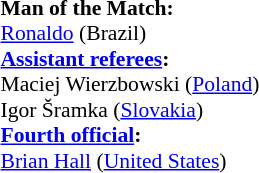<table width=100% style="font-size: 90%">
<tr>
<td><br><strong>Man of the Match:</strong>
<br><a href='#'>Ronaldo</a> (Brazil)<br><strong><a href='#'>Assistant referees</a>:</strong>
<br>Maciej Wierzbowski (<a href='#'>Poland</a>)
<br>Igor Šramka (<a href='#'>Slovakia</a>)
<br><strong><a href='#'>Fourth official</a>:</strong>
<br><a href='#'>Brian Hall</a> (<a href='#'>United States</a>)</td>
</tr>
</table>
